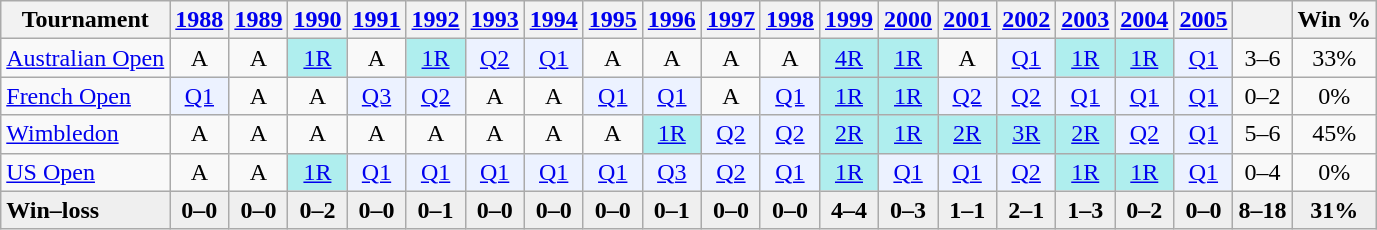<table class="wikitable" style="text-align:center;">
<tr>
<th>Tournament</th>
<th><a href='#'>1988</a></th>
<th><a href='#'>1989</a></th>
<th><a href='#'>1990</a></th>
<th><a href='#'>1991</a></th>
<th><a href='#'>1992</a></th>
<th><a href='#'>1993</a></th>
<th><a href='#'>1994</a></th>
<th><a href='#'>1995</a></th>
<th><a href='#'>1996</a></th>
<th><a href='#'>1997</a></th>
<th><a href='#'>1998</a></th>
<th><a href='#'>1999</a></th>
<th><a href='#'>2000</a></th>
<th><a href='#'>2001</a></th>
<th><a href='#'>2002</a></th>
<th><a href='#'>2003</a></th>
<th><a href='#'>2004</a></th>
<th><a href='#'>2005</a></th>
<th></th>
<th>Win %</th>
</tr>
<tr>
<td style="text-align:left;"><a href='#'>Australian Open</a></td>
<td>A</td>
<td>A</td>
<td style="background:#afeeee;"><a href='#'>1R</a></td>
<td>A</td>
<td style="background:#afeeee;"><a href='#'>1R</a></td>
<td style="background:#ecf2ff;"><a href='#'>Q2</a></td>
<td style="background:#ecf2ff;"><a href='#'>Q1</a></td>
<td>A</td>
<td>A</td>
<td>A</td>
<td>A</td>
<td style="background:#afeeee;"><a href='#'>4R</a></td>
<td style="background:#afeeee;"><a href='#'>1R</a></td>
<td>A</td>
<td style="background:#ecf2ff;"><a href='#'>Q1</a></td>
<td style="background:#afeeee;"><a href='#'>1R</a></td>
<td style="background:#afeeee;"><a href='#'>1R</a></td>
<td style="background:#ecf2ff;"><a href='#'>Q1</a></td>
<td>3–6</td>
<td>33%</td>
</tr>
<tr>
<td style="text-align:left;"><a href='#'>French Open</a></td>
<td style="background:#ecf2ff;"><a href='#'>Q1</a></td>
<td>A</td>
<td>A</td>
<td style="background:#ecf2ff;"><a href='#'>Q3</a></td>
<td style="background:#ecf2ff;"><a href='#'>Q2</a></td>
<td>A</td>
<td>A</td>
<td style="background:#ecf2ff;"><a href='#'>Q1</a></td>
<td style="background:#ecf2ff;"><a href='#'>Q1</a></td>
<td>A</td>
<td style="background:#ecf2ff;"><a href='#'>Q1</a></td>
<td style="background:#afeeee;"><a href='#'>1R</a></td>
<td style="background:#afeeee;"><a href='#'>1R</a></td>
<td style="background:#ecf2ff;"><a href='#'>Q2</a></td>
<td style="background:#ecf2ff;"><a href='#'>Q2</a></td>
<td style="background:#ecf2ff;"><a href='#'>Q1</a></td>
<td style="background:#ecf2ff;"><a href='#'>Q1</a></td>
<td style="background:#ecf2ff;"><a href='#'>Q1</a></td>
<td>0–2</td>
<td>0%</td>
</tr>
<tr>
<td style="text-align:left;"><a href='#'>Wimbledon</a></td>
<td>A</td>
<td>A</td>
<td>A</td>
<td>A</td>
<td>A</td>
<td>A</td>
<td>A</td>
<td>A</td>
<td style="background:#afeeee;"><a href='#'>1R</a></td>
<td style="background:#ecf2ff;"><a href='#'>Q2</a></td>
<td style="background:#ecf2ff;"><a href='#'>Q2</a></td>
<td style="background:#afeeee;"><a href='#'>2R</a></td>
<td style="background:#afeeee;"><a href='#'>1R</a></td>
<td style="background:#afeeee;"><a href='#'>2R</a></td>
<td style="background:#afeeee;"><a href='#'>3R</a></td>
<td style="background:#afeeee;"><a href='#'>2R</a></td>
<td style="background:#ecf2ff;"><a href='#'>Q2</a></td>
<td style="background:#ecf2ff;"><a href='#'>Q1</a></td>
<td>5–6</td>
<td>45%</td>
</tr>
<tr>
<td style="text-align:left;"><a href='#'>US Open</a></td>
<td>A</td>
<td>A</td>
<td style="background:#afeeee;"><a href='#'>1R</a></td>
<td style="background:#ecf2ff;"><a href='#'>Q1</a></td>
<td style="background:#ecf2ff;"><a href='#'>Q1</a></td>
<td style="background:#ecf2ff;"><a href='#'>Q1</a></td>
<td style="background:#ecf2ff;"><a href='#'>Q1</a></td>
<td style="background:#ecf2ff;"><a href='#'>Q1</a></td>
<td style="background:#ecf2ff;"><a href='#'>Q3</a></td>
<td style="background:#ecf2ff;"><a href='#'>Q2</a></td>
<td style="background:#ecf2ff;"><a href='#'>Q1</a></td>
<td style="background:#afeeee;"><a href='#'>1R</a></td>
<td style="background:#ecf2ff;"><a href='#'>Q1</a></td>
<td style="background:#ecf2ff;"><a href='#'>Q1</a></td>
<td style="background:#ecf2ff;"><a href='#'>Q2</a></td>
<td style="background:#afeeee;"><a href='#'>1R</a></td>
<td style="background:#afeeee;"><a href='#'>1R</a></td>
<td style="background:#ecf2ff;"><a href='#'>Q1</a></td>
<td>0–4</td>
<td>0%</td>
</tr>
<tr style="font-weight:bold; background:#efefef;">
<td style="text-align:left;">Win–loss</td>
<td>0–0</td>
<td>0–0</td>
<td>0–2</td>
<td>0–0</td>
<td>0–1</td>
<td>0–0</td>
<td>0–0</td>
<td>0–0</td>
<td>0–1</td>
<td>0–0</td>
<td>0–0</td>
<td>4–4</td>
<td>0–3</td>
<td>1–1</td>
<td>2–1</td>
<td>1–3</td>
<td>0–2</td>
<td>0–0</td>
<td>8–18</td>
<td>31%</td>
</tr>
</table>
